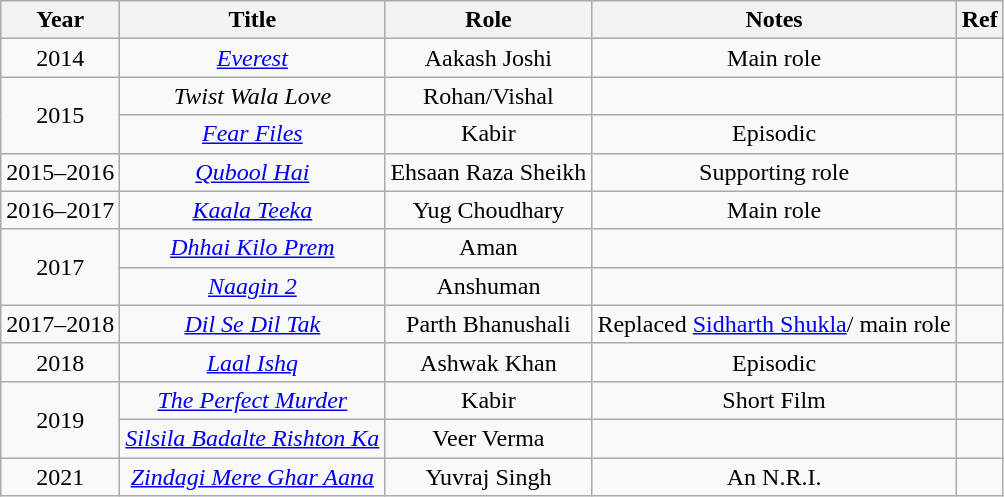<table class="wikitable" style="text-align:center">
<tr>
<th>Year</th>
<th>Title</th>
<th>Role</th>
<th>Notes</th>
<th>Ref</th>
</tr>
<tr>
<td>2014</td>
<td><em><a href='#'>Everest</a></em></td>
<td>Aakash Joshi</td>
<td>Main role</td>
<td></td>
</tr>
<tr>
<td rowspan="2">2015</td>
<td><em>Twist Wala Love</em></td>
<td>Rohan/Vishal</td>
<td></td>
<td></td>
</tr>
<tr>
<td><em><a href='#'>Fear Files</a></em></td>
<td>Kabir</td>
<td>Episodic</td>
<td></td>
</tr>
<tr>
<td>2015–2016</td>
<td><em><a href='#'>Qubool Hai</a></em></td>
<td>Ehsaan Raza Sheikh</td>
<td>Supporting role</td>
<td></td>
</tr>
<tr>
<td>2016–2017</td>
<td><em><a href='#'>Kaala Teeka</a></em></td>
<td>Yug Choudhary</td>
<td>Main role</td>
<td></td>
</tr>
<tr>
<td rowspan="2">2017</td>
<td><em><a href='#'>Dhhai Kilo Prem</a></em></td>
<td>Aman</td>
<td></td>
<td></td>
</tr>
<tr>
<td><em><a href='#'>Naagin 2</a></em></td>
<td>Anshuman</td>
<td></td>
<td></td>
</tr>
<tr>
<td>2017–2018</td>
<td><em><a href='#'>Dil Se Dil Tak</a></em></td>
<td>Parth Bhanushali</td>
<td>Replaced <a href='#'>Sidharth Shukla</a>/ main role</td>
<td></td>
</tr>
<tr>
<td>2018</td>
<td><em><a href='#'>Laal Ishq</a></em></td>
<td>Ashwak Khan</td>
<td>Episodic</td>
<td></td>
</tr>
<tr>
<td rowspan="2">2019</td>
<td><em><a href='#'>The Perfect Murder</a></em></td>
<td>Kabir</td>
<td>Short Film</td>
<td></td>
</tr>
<tr>
<td><em><a href='#'>Silsila Badalte Rishton Ka</a></em></td>
<td>Veer Verma</td>
<td></td>
<td style="text-align:center;"></td>
</tr>
<tr>
<td>2021</td>
<td><em><a href='#'>Zindagi Mere Ghar Aana</a></em></td>
<td>Yuvraj Singh</td>
<td>An N.R.I.</td>
<td></td>
</tr>
</table>
